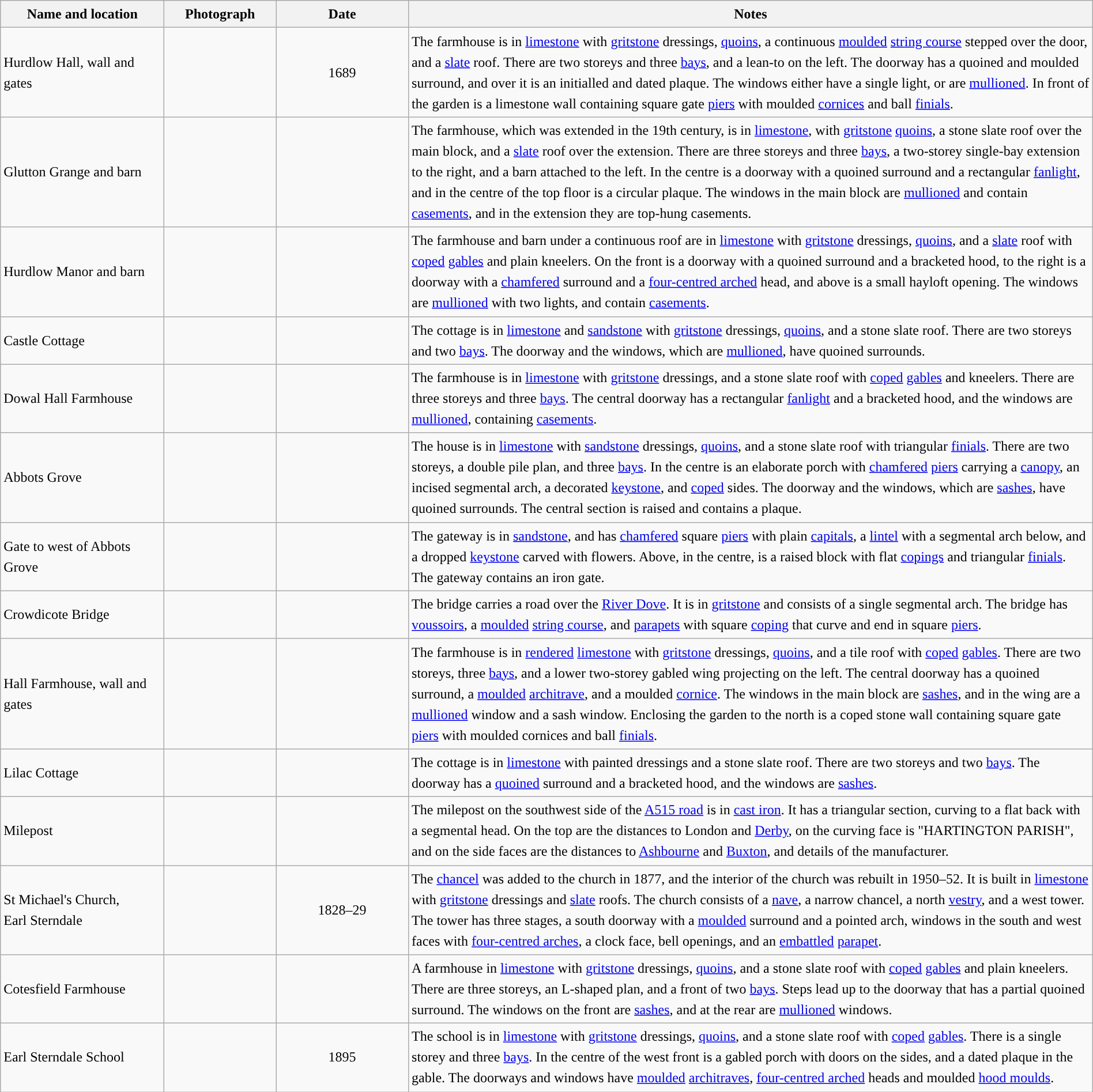<table class="wikitable sortable plainrowheaders" style="width:100%;border:0px;text-align:left;line-height:150%;">
<tr>
<th scope="col"  style="width:150px">Name and location</th>
<th scope="col"  style="width:100px" class="unsortable">Photograph</th>
<th scope="col"  style="width:120px">Date</th>
<th scope="col"  style="width:650px" class="unsortable">Notes</th>
</tr>
<tr>
<td>Hurdlow Hall, wall and gates<br><small></small></td>
<td></td>
<td align="center">1689</td>
<td>The farmhouse is in <a href='#'>limestone</a> with <a href='#'>gritstone</a> dressings, <a href='#'>quoins</a>, a continuous <a href='#'>moulded</a> <a href='#'>string course</a> stepped over the door, and a <a href='#'>slate</a> roof.  There are two storeys and three <a href='#'>bays</a>, and a lean-to on the left.  The doorway has a quoined and moulded surround, and over it is an initialled and dated plaque.  The windows either have a single light, or are <a href='#'>mullioned</a>.  In front of the garden is a limestone wall containing square gate <a href='#'>piers</a> with moulded <a href='#'>cornices</a> and ball <a href='#'>finials</a>.</td>
</tr>
<tr>
<td>Glutton Grange and barn<br><small></small></td>
<td></td>
<td align="center"></td>
<td>The farmhouse, which was extended in the 19th century, is in <a href='#'>limestone</a>, with <a href='#'>gritstone</a> <a href='#'>quoins</a>, a stone slate roof over the main block, and a <a href='#'>slate</a> roof over the extension.  There are three storeys and three <a href='#'>bays</a>, a two-storey single-bay extension to the right, and a barn attached to the left.  In the centre is a doorway with a quoined surround and a rectangular <a href='#'>fanlight</a>, and in the centre of the top floor is a circular plaque.  The windows in the main block are <a href='#'>mullioned</a> and contain <a href='#'>casements</a>, and in the extension they are top-hung casements.</td>
</tr>
<tr>
<td>Hurdlow Manor and barn<br><small></small></td>
<td></td>
<td align="center"></td>
<td>The farmhouse and barn under a continuous roof are in <a href='#'>limestone</a> with <a href='#'>gritstone</a> dressings, <a href='#'>quoins</a>, and a <a href='#'>slate</a> roof with <a href='#'>coped</a> <a href='#'>gables</a> and plain kneelers.  On the front is a doorway with a quoined surround and a bracketed hood, to the right is a doorway with a <a href='#'>chamfered</a> surround and a <a href='#'>four-centred arched</a> head, and above is a small hayloft opening.  The windows are <a href='#'>mullioned</a> with two lights, and contain <a href='#'>casements</a>.</td>
</tr>
<tr>
<td>Castle Cottage<br><small></small></td>
<td></td>
<td align="center"></td>
<td>The cottage is in <a href='#'>limestone</a> and <a href='#'>sandstone</a> with <a href='#'>gritstone</a> dressings, <a href='#'>quoins</a>, and a stone slate roof.  There are two storeys and two <a href='#'>bays</a>.  The doorway and the windows, which are <a href='#'>mullioned</a>, have quoined surrounds.</td>
</tr>
<tr>
<td>Dowal Hall Farmhouse<br><small></small></td>
<td></td>
<td align="center"></td>
<td>The farmhouse is in <a href='#'>limestone</a> with <a href='#'>gritstone</a> dressings, and a stone slate roof with <a href='#'>coped</a> <a href='#'>gables</a> and kneelers.  There are three storeys and three <a href='#'>bays</a>.  The central doorway has a rectangular <a href='#'>fanlight</a> and a bracketed hood, and the windows are <a href='#'>mullioned</a>, containing <a href='#'>casements</a>.</td>
</tr>
<tr>
<td>Abbots Grove<br><small></small></td>
<td></td>
<td align="center"></td>
<td>The house is in <a href='#'>limestone</a> with <a href='#'>sandstone</a> dressings, <a href='#'>quoins</a>, and a stone slate roof with triangular <a href='#'>finials</a>.  There are two storeys, a double pile plan, and three <a href='#'>bays</a>. In the centre is an elaborate porch with <a href='#'>chamfered</a> <a href='#'>piers</a> carrying a <a href='#'>canopy</a>, an incised segmental arch, a decorated <a href='#'>keystone</a>, and <a href='#'>coped</a> sides.  The doorway and the windows, which are <a href='#'>sashes</a>, have quoined surrounds.  The central section is raised and contains a plaque.</td>
</tr>
<tr>
<td>Gate to west of Abbots Grove<br><small></small></td>
<td></td>
<td align="center"></td>
<td>The gateway is in <a href='#'>sandstone</a>, and has <a href='#'>chamfered</a> square <a href='#'>piers</a> with plain <a href='#'>capitals</a>, a <a href='#'>lintel</a> with a segmental arch below, and a dropped <a href='#'>keystone</a> carved with flowers. Above, in the centre, is a raised block with flat <a href='#'>copings</a> and triangular <a href='#'>finials</a>. The gateway contains an iron gate.</td>
</tr>
<tr>
<td>Crowdicote Bridge<br><small></small></td>
<td></td>
<td align="center"></td>
<td>The bridge carries a road over the <a href='#'>River Dove</a>.  It is in <a href='#'>gritstone</a> and consists of a single segmental arch.  The bridge has <a href='#'>voussoirs</a>, a <a href='#'>moulded</a> <a href='#'>string course</a>, and <a href='#'>parapets</a> with square <a href='#'>coping</a> that curve and end in square <a href='#'>piers</a>.</td>
</tr>
<tr>
<td>Hall Farmhouse, wall and gates<br><small></small></td>
<td></td>
<td align="center"></td>
<td>The farmhouse is in <a href='#'>rendered</a> <a href='#'>limestone</a> with <a href='#'>gritstone</a> dressings, <a href='#'>quoins</a>, and a tile roof with <a href='#'>coped</a> <a href='#'>gables</a>.  There are two storeys, three <a href='#'>bays</a>, and a lower two-storey gabled wing projecting on the left.  The central doorway has a quoined surround, a <a href='#'>moulded</a> <a href='#'>architrave</a>, and a moulded <a href='#'>cornice</a>.  The windows in the main block are <a href='#'>sashes</a>, and in the wing are a <a href='#'>mullioned</a> window and a sash window.  Enclosing the garden to the north is a coped stone wall containing square gate <a href='#'>piers</a> with moulded cornices and ball <a href='#'>finials</a>.</td>
</tr>
<tr>
<td>Lilac Cottage<br><small></small></td>
<td></td>
<td align="center"></td>
<td>The cottage is in <a href='#'>limestone</a> with painted dressings and a stone slate roof.  There are two storeys and two <a href='#'>bays</a>.  The doorway has a <a href='#'>quoined</a> surround and a bracketed hood, and the windows are <a href='#'>sashes</a>.</td>
</tr>
<tr>
<td>Milepost<br><small></small></td>
<td></td>
<td align="center"></td>
<td>The milepost on the southwest side of the <a href='#'>A515 road</a> is in <a href='#'>cast iron</a>.  It has a triangular section, curving to a flat back with a segmental head.  On the top are the distances to London and <a href='#'>Derby</a>, on the curving face is "HARTINGTON PARISH", and on the side faces are the distances to <a href='#'>Ashbourne</a> and <a href='#'>Buxton</a>, and details of the manufacturer.</td>
</tr>
<tr>
<td>St Michael's Church,<br>Earl Sterndale<br><small></small></td>
<td></td>
<td align="center">1828–29</td>
<td>The <a href='#'>chancel</a> was added to the church in 1877, and the interior of the church was rebuilt in 1950–52.  It is built in <a href='#'>limestone</a> with <a href='#'>gritstone</a> dressings and <a href='#'>slate</a> roofs.  The church consists of a <a href='#'>nave</a>, a narrow chancel, a north <a href='#'>vestry</a>, and a west tower.  The tower has three stages, a south doorway with a <a href='#'>moulded</a> surround and a pointed arch, windows in the south and west faces with <a href='#'>four-centred arches</a>, a clock face, bell openings, and an <a href='#'>embattled</a> <a href='#'>parapet</a>.</td>
</tr>
<tr>
<td>Cotesfield Farmhouse<br><small></small></td>
<td></td>
<td align="center"></td>
<td>A farmhouse in <a href='#'>limestone</a> with <a href='#'>gritstone</a> dressings, <a href='#'>quoins</a>, and a stone slate roof with <a href='#'>coped</a> <a href='#'>gables</a> and plain kneelers.  There are three storeys, an L-shaped plan, and a front of two <a href='#'>bays</a>.  Steps lead up to the doorway that has a partial quoined surround.  The windows on the front are <a href='#'>sashes</a>, and at the rear are <a href='#'>mullioned</a> windows.</td>
</tr>
<tr>
<td>Earl Sterndale School<br><small></small></td>
<td></td>
<td align="center">1895</td>
<td>The school is in <a href='#'>limestone</a> with <a href='#'>gritstone</a> dressings, <a href='#'>quoins</a>, and a stone slate roof with <a href='#'>coped</a> <a href='#'>gables</a>.  There is a single storey and three <a href='#'>bays</a>.  In the centre of the west front is a gabled porch with doors on the sides, and a dated plaque in the gable.  The doorways and windows have <a href='#'>moulded</a> <a href='#'>architraves</a>, <a href='#'>four-centred arched</a> heads and moulded <a href='#'>hood moulds</a>.</td>
</tr>
<tr>
</tr>
</table>
